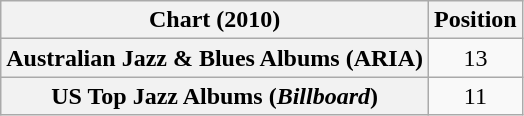<table class="wikitable sortable plainrowheaders" style="text-align:center">
<tr>
<th scope="col">Chart (2010)</th>
<th scope="col">Position</th>
</tr>
<tr>
<th scope="row">Australian Jazz & Blues Albums (ARIA)</th>
<td>13</td>
</tr>
<tr>
<th scope="row">US Top Jazz Albums (<em>Billboard</em>)</th>
<td>11</td>
</tr>
</table>
